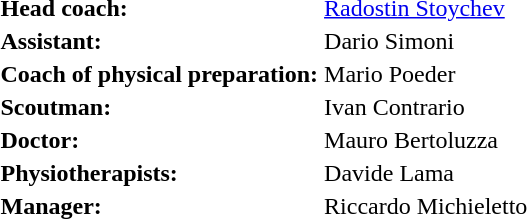<table>
<tr>
<td><strong>Head coach:</strong></td>
<td><a href='#'>Radostin Stoychev</a></td>
</tr>
<tr>
<td><strong>Assistant:</strong></td>
<td>Dario Simoni</td>
</tr>
<tr>
<td><strong>Coach of physical preparation:</strong></td>
<td>Mario Poeder</td>
</tr>
<tr>
<td><strong>Scoutman:</strong></td>
<td>Ivan Contrario</td>
</tr>
<tr>
<td><strong>Doctor:</strong></td>
<td>Mauro Bertoluzza</td>
</tr>
<tr>
<td><strong>Physiotherapists:</strong></td>
<td>Davide Lama</td>
</tr>
<tr>
<td><strong>Manager:</strong></td>
<td>Riccardo Michieletto</td>
</tr>
</table>
